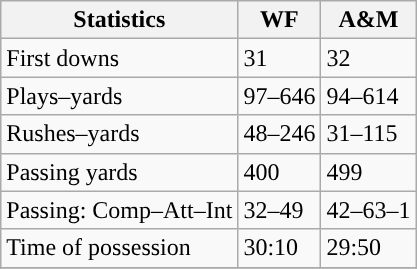<table class="wikitable">
<tr>
<th>Statistics</th>
<th>WF</th>
<th>A&M</th>
</tr>
<tr>
<td>First downs</td>
<td>31</td>
<td>32</td>
</tr>
<tr>
<td>Plays–yards</td>
<td>97–646</td>
<td>94–614</td>
</tr>
<tr>
<td>Rushes–yards</td>
<td>48–246</td>
<td>31–115</td>
</tr>
<tr>
<td>Passing yards</td>
<td>400</td>
<td>499</td>
</tr>
<tr>
<td>Passing: Comp–Att–Int</td>
<td>32–49</td>
<td>42–63–1</td>
</tr>
<tr>
<td>Time of possession</td>
<td>30:10</td>
<td>29:50</td>
</tr>
<tr>
</tr>
</table>
